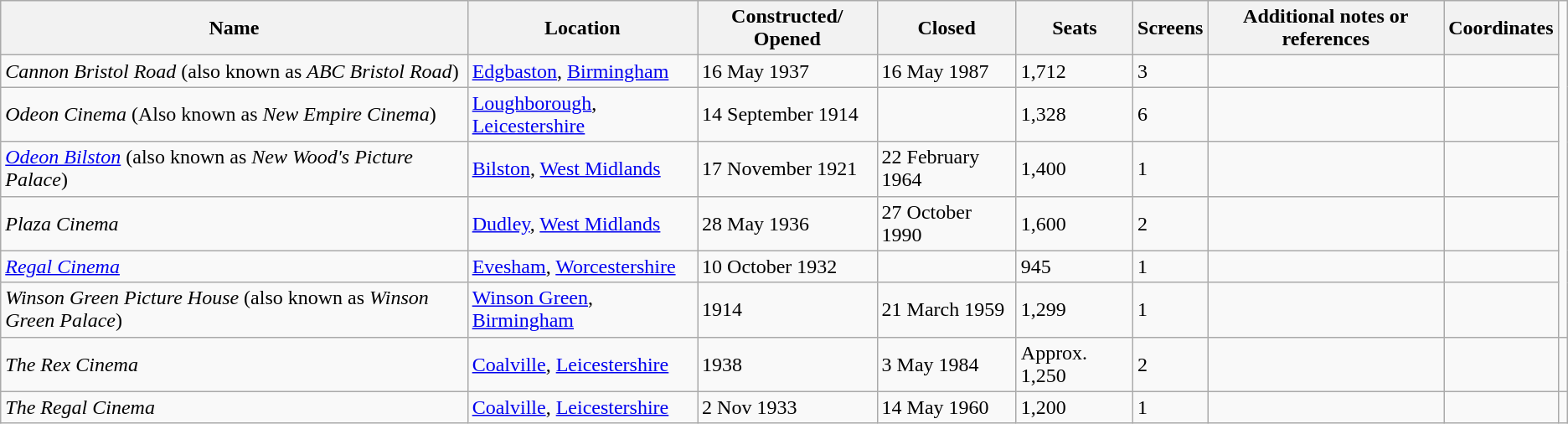<table class="wikitable sortable">
<tr>
<th>Name</th>
<th>Location</th>
<th>Constructed/ Opened</th>
<th>Closed</th>
<th>Seats</th>
<th>Screens</th>
<th>Additional notes or references</th>
<th>Coordinates</th>
</tr>
<tr>
<td><em>Cannon Bristol Road</em> (also known as <em>ABC Bristol Road</em>)</td>
<td><a href='#'>Edgbaston</a>, <a href='#'>Birmingham</a></td>
<td>16 May 1937</td>
<td>16 May 1987</td>
<td>1,712</td>
<td>3</td>
<td></td>
<td></td>
</tr>
<tr>
<td><em>Odeon Cinema</em> (Also known as <em>New Empire Cinema</em>)</td>
<td><a href='#'>Loughborough</a>, <a href='#'>Leicestershire</a></td>
<td>14 September 1914</td>
<td></td>
<td>1,328</td>
<td>6</td>
<td></td>
<td></td>
</tr>
<tr>
<td><em><a href='#'>Odeon Bilston</a></em> (also known as <em>New Wood's Picture Palace</em>)</td>
<td><a href='#'>Bilston</a>, <a href='#'>West Midlands</a></td>
<td>17 November 1921</td>
<td>22 February 1964</td>
<td>1,400</td>
<td>1</td>
<td></td>
<td></td>
</tr>
<tr>
<td><em>Plaza Cinema</em></td>
<td><a href='#'>Dudley</a>, <a href='#'>West Midlands</a></td>
<td>28 May 1936</td>
<td>27 October 1990</td>
<td>1,600</td>
<td>2</td>
<td></td>
<td></td>
</tr>
<tr>
<td><em><a href='#'>Regal Cinema</a></em></td>
<td><a href='#'>Evesham</a>, <a href='#'>Worcestershire</a></td>
<td>10 October 1932</td>
<td></td>
<td>945</td>
<td>1</td>
<td></td>
<td></td>
</tr>
<tr>
<td><em>Winson Green Picture House</em> (also known as <em>Winson Green Palace</em>)</td>
<td><a href='#'>Winson Green</a>, <a href='#'>Birmingham</a></td>
<td>1914</td>
<td>21 March 1959</td>
<td>1,299</td>
<td>1</td>
<td></td>
<td></td>
</tr>
<tr>
<td><em>The Rex Cinema</em></td>
<td><a href='#'>Coalville</a>, <a href='#'>Leicestershire</a></td>
<td>1938</td>
<td>3 May 1984</td>
<td>Approx. 1,250</td>
<td>2</td>
<td></td>
<td></td>
<td></td>
</tr>
<tr>
<td><em>The Regal Cinema</em></td>
<td><a href='#'>Coalville</a>, <a href='#'>Leicestershire</a></td>
<td>2 Nov 1933</td>
<td>14 May 1960</td>
<td>1,200</td>
<td>1</td>
<td></td>
<td></td>
</tr>
</table>
